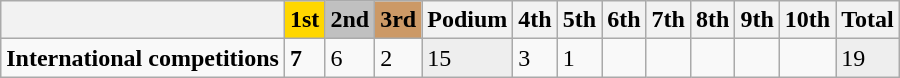<table class="wikitable">
<tr>
<th></th>
<th style="background: gold;">1st</th>
<th style="background: silver;">2nd</th>
<th style="background: #c96;">3rd</th>
<th>Podium</th>
<th>4th</th>
<th>5th</th>
<th>6th</th>
<th>7th</th>
<th>8th</th>
<th>9th</th>
<th>10th</th>
<th>Total</th>
</tr>
<tr>
<td><strong>International competitions</strong></td>
<td><strong>7</strong></td>
<td>6</td>
<td>2</td>
<td style="background: #EEEEEE;">15</td>
<td>3</td>
<td>1</td>
<td></td>
<td></td>
<td></td>
<td></td>
<td></td>
<td style="background: #EEEEEE;">19</td>
</tr>
</table>
